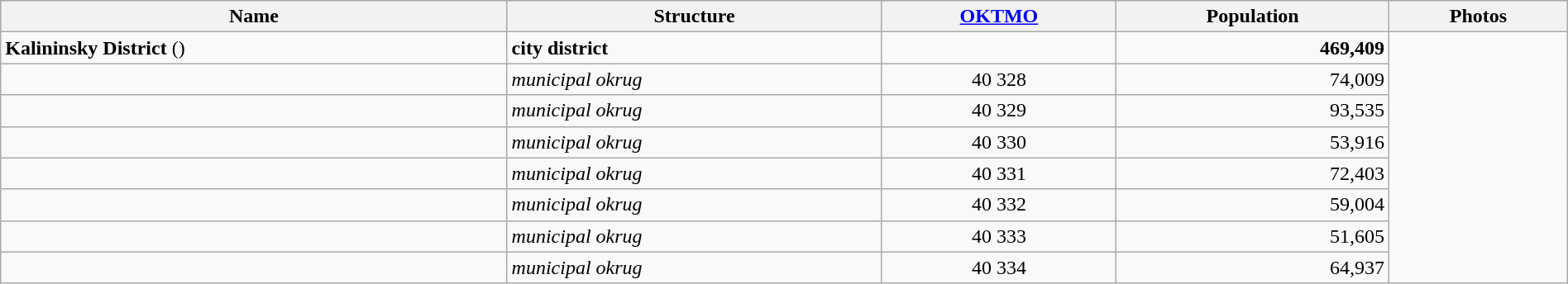<table width=100% class="wikitable">
<tr bgcolor="#CCCCFF" align="left">
<th>Name</th>
<th>Structure</th>
<th><a href='#'>OKTMO</a></th>
<th>Population</th>
<th>Photos</th>
</tr>
<tr valign="top">
<td><strong>Kalininsky District</strong> ()</td>
<td align="left"><strong>city district</strong></td>
<td></td>
<td align="right"><strong>469,409</strong></td>
<td rowspan="9"></td>
</tr>
<tr>
<td><br></td>
<td align="left"><em>municipal okrug</em></td>
<td align="center">40 328</td>
<td align="right">74,009</td>
</tr>
<tr>
<td><br></td>
<td align="left"><em>municipal okrug</em></td>
<td align="center">40 329</td>
<td align="right">93,535</td>
</tr>
<tr>
<td><br></td>
<td align="left"><em>municipal okrug</em></td>
<td align="center">40 330</td>
<td align="right">53,916</td>
</tr>
<tr>
<td><br></td>
<td align="left"><em>municipal okrug</em></td>
<td align="center">40 331</td>
<td align="right">72,403</td>
</tr>
<tr>
<td><br></td>
<td align="left"><em>municipal okrug</em></td>
<td align="center">40 332</td>
<td align="right">59,004</td>
</tr>
<tr>
<td><br></td>
<td align="left"><em>municipal okrug</em></td>
<td align="center">40 333</td>
<td align="right">51,605</td>
</tr>
<tr>
<td><br></td>
<td align="left"><em>municipal okrug</em></td>
<td align="center">40 334</td>
<td align="right">64,937</td>
</tr>
</table>
